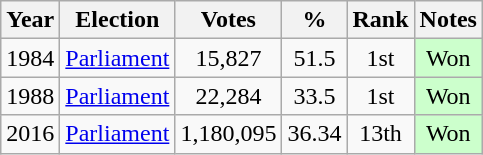<table class="wikitable" style="text-align:center;">
<tr>
<th>Year</th>
<th>Election</th>
<th>Votes</th>
<th>%</th>
<th>Rank</th>
<th>Notes</th>
</tr>
<tr>
<td>1984</td>
<td><a href='#'>Parliament</a></td>
<td>15,827</td>
<td>51.5</td>
<td>1st</td>
<td style="background-color:#CCFFCC">Won</td>
</tr>
<tr>
<td>1988</td>
<td><a href='#'>Parliament</a></td>
<td> 22,284</td>
<td> 33.5</td>
<td>1st</td>
<td style="background-color:#CCFFCC">Won</td>
</tr>
<tr>
<td>2016</td>
<td><a href='#'>Parliament</a></td>
<td>1,180,095</td>
<td>36.34</td>
<td>13th</td>
<td style="background-color:#CCFFCC">Won</td>
</tr>
</table>
